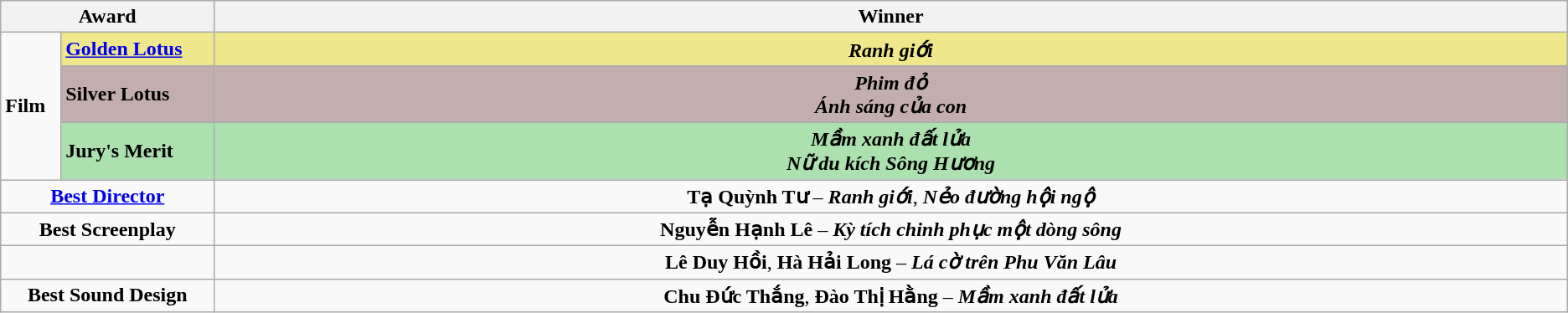<table class=wikitable>
<tr>
<th width="12%" colspan="2">Award</th>
<th width="76%">Winner</th>
</tr>
<tr>
<td rowspan="3"><strong>Film</strong></td>
<td style="background:#F0E68C"><strong><a href='#'>Golden Lotus</a></strong></td>
<td style="background:#F0E68C" align=center><strong><em>Ranh giới</em></strong></td>
</tr>
<tr>
<td style="background:#C4AEAD"><strong>Silver Lotus</strong></td>
<td style="background:#C4AEAD" align=center><strong><em>Phim đỏ</em></strong><br><strong><em>Ánh sáng của con</em></strong></td>
</tr>
<tr>
<td style="background:#ACE1AF"><strong>Jury's Merit</strong></td>
<td style="background:#ACE1AF" align=center><strong><em>Mầm xanh đất lửa</em></strong><br><strong><em>Nữ du kích Sông Hương</em></strong></td>
</tr>
<tr>
<td colspan="2" align=center><strong><a href='#'>Best Director</a></strong></td>
<td align=center><strong>Tạ Quỳnh Tư</strong> – <strong><em>Ranh giới</em></strong>, <strong><em>Nẻo đường hội ngộ</em></strong></td>
</tr>
<tr>
<td colspan="2" align=center><strong>Best Screenplay</strong></td>
<td align=center><strong>Nguyễn Hạnh Lê</strong> – <strong><em>Kỳ tích chinh phục một dòng sông</em></strong></td>
</tr>
<tr>
<td colspan="2" align=center><strong></strong></td>
<td align=center><strong>Lê Duy Hồi</strong>, <strong>Hà Hải Long</strong> – <strong><em>Lá cờ trên Phu Văn Lâu</em></strong></td>
</tr>
<tr>
<td colspan="2" align=center><strong>Best Sound Design</strong></td>
<td align=center><strong>Chu Đức Thắng</strong>, <strong>Đào Thị Hằng</strong> – <strong><em>Mầm xanh đất lửa</em></strong></td>
</tr>
</table>
